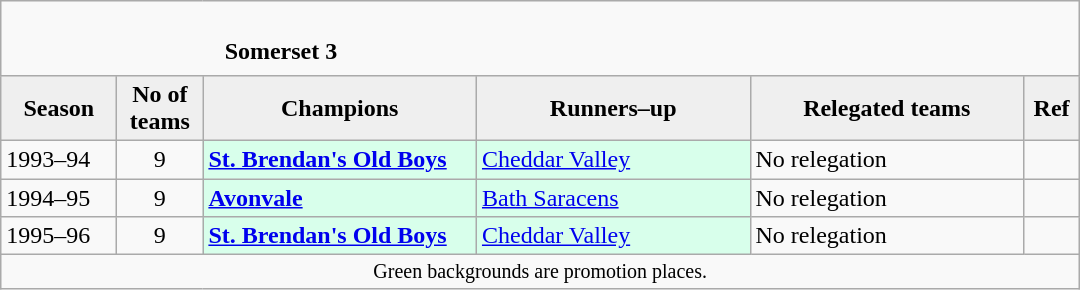<table class="wikitable" style="text-align: left;">
<tr>
<td colspan="11" cellpadding="0" cellspacing="0"><br><table border="0" style="width:100%;" cellpadding="0" cellspacing="0">
<tr>
<td style="width:20%; border:0;"></td>
<td style="border:0;"><strong>Somerset 3</strong></td>
<td style="width:20%; border:0;"></td>
</tr>
</table>
</td>
</tr>
<tr>
<th style="background:#efefef; width:70px;">Season</th>
<th style="background:#efefef; width:50px;">No of teams</th>
<th style="background:#efefef; width:175px;">Champions</th>
<th style="background:#efefef; width:175px;">Runners–up</th>
<th style="background:#efefef; width:175px;">Relegated teams</th>
<th style="background:#efefef; width:30px;">Ref</th>
</tr>
<tr align=left>
<td>1993–94</td>
<td style="text-align: center;">9</td>
<td style="background:#d8ffeb;"><strong><a href='#'>St. Brendan's Old Boys</a></strong></td>
<td style="background:#d8ffeb;"><a href='#'>Cheddar Valley</a></td>
<td>No relegation</td>
<td></td>
</tr>
<tr>
<td>1994–95</td>
<td style="text-align: center;">9</td>
<td style="background:#d8ffeb;"><strong><a href='#'>Avonvale</a></strong></td>
<td style="background:#d8ffeb;"><a href='#'>Bath Saracens</a></td>
<td>No relegation</td>
<td></td>
</tr>
<tr>
<td>1995–96</td>
<td style="text-align: center;">9</td>
<td style="background:#d8ffeb;"><strong><a href='#'>St. Brendan's Old Boys</a> </strong></td>
<td style="background:#d8ffeb;"><a href='#'>Cheddar Valley</a></td>
<td>No relegation</td>
<td></td>
</tr>
<tr>
<td colspan="15"  style="border:0; font-size:smaller; text-align:center;">Green backgrounds are promotion places.</td>
</tr>
</table>
